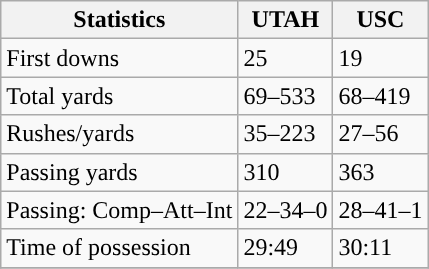<table class="wikitable" style="float: left;">
<tr>
<th>Statistics</th>
<th>UTAH</th>
<th>USC</th>
</tr>
<tr>
<td>First downs</td>
<td>25</td>
<td>19</td>
</tr>
<tr>
<td>Total yards</td>
<td>69–533</td>
<td>68–419</td>
</tr>
<tr>
<td>Rushes/yards</td>
<td>35–223</td>
<td>27–56</td>
</tr>
<tr>
<td>Passing yards</td>
<td>310</td>
<td>363</td>
</tr>
<tr>
<td>Passing: Comp–Att–Int</td>
<td>22–34–0</td>
<td>28–41–1</td>
</tr>
<tr>
<td>Time of possession</td>
<td>29:49</td>
<td>30:11</td>
</tr>
<tr>
</tr>
</table>
